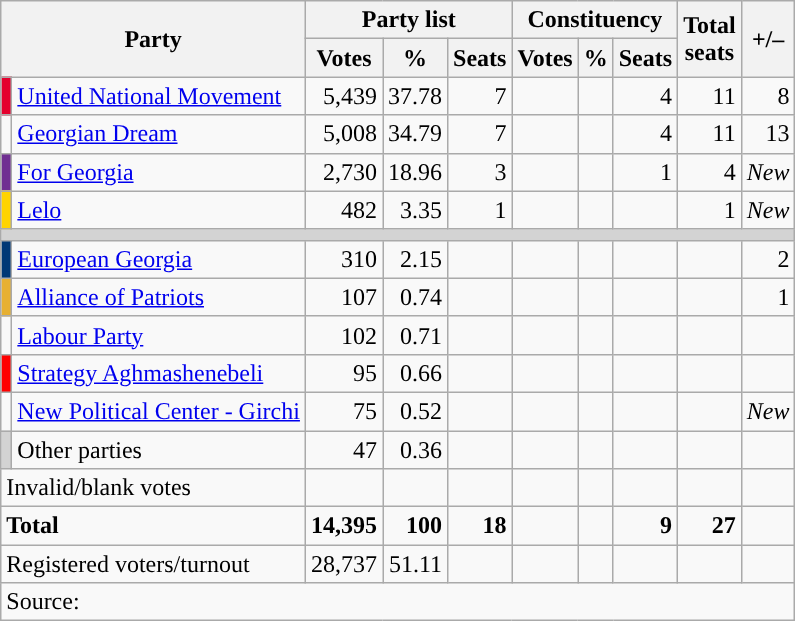<table class="wikitable" style="text-align:right">
<tr>
<th colspan="2" rowspan="2">Party</th>
<th colspan="3">Party list</th>
<th colspan="3">Constituency</th>
<th rowspan="2">Total<br>seats</th>
<th rowspan="2">+/–</th>
</tr>
<tr>
<th>Votes</th>
<th>%</th>
<th>Seats</th>
<th>Votes</th>
<th>%</th>
<th>Seats</th>
</tr>
<tr>
<td style="background-color: #e4012e;"></td>
<td align=left><a href='#'>United National Movement</a></td>
<td>5,439</td>
<td>37.78</td>
<td>7</td>
<td></td>
<td></td>
<td>4</td>
<td>11</td>
<td> 8</td>
</tr>
<tr>
<td style="background-color: "></td>
<td align=left><a href='#'>Georgian Dream</a></td>
<td>5,008</td>
<td>34.79</td>
<td>7</td>
<td></td>
<td></td>
<td>4</td>
<td>11</td>
<td> 13</td>
</tr>
<tr>
<td style="background-color: #702F92"></td>
<td align=left><a href='#'>For Georgia</a></td>
<td>2,730</td>
<td>18.96</td>
<td>3</td>
<td></td>
<td></td>
<td>1</td>
<td>4</td>
<td><em>New</em></td>
</tr>
<tr>
<td style="background-color: #FFD400"></td>
<td align=left><a href='#'>Lelo</a></td>
<td>482</td>
<td>3.35</td>
<td>1</td>
<td></td>
<td></td>
<td></td>
<td>1</td>
<td><em>New</em></td>
</tr>
<tr>
<td colspan=10 bgcolor=lightgrey></td>
</tr>
<tr>
<td bgcolor=#003876></td>
<td align=left><a href='#'>European Georgia</a><br></td>
<td>310</td>
<td>2.15</td>
<td></td>
<td></td>
<td></td>
<td></td>
<td></td>
<td> 2</td>
</tr>
<tr>
<td style="background-color: #E7B031"></td>
<td align=left><a href='#'>Alliance of Patriots</a></td>
<td>107</td>
<td>0.74</td>
<td></td>
<td></td>
<td></td>
<td></td>
<td></td>
<td> 1</td>
</tr>
<tr>
<td style="background-color: "></td>
<td align=left><a href='#'>Labour Party</a></td>
<td>102</td>
<td>0.71</td>
<td></td>
<td></td>
<td></td>
<td></td>
<td></td>
<td></td>
</tr>
<tr>
<td bgcolor=#ff0000></td>
<td align=left><a href='#'>Strategy Aghmashenebeli</a></td>
<td>95</td>
<td>0.66</td>
<td></td>
<td></td>
<td></td>
<td></td>
<td></td>
<td></td>
</tr>
<tr>
<td style="background-color: "></td>
<td align=left><a href='#'>New Political Center - Girchi</a></td>
<td>75</td>
<td>0.52</td>
<td></td>
<td></td>
<td></td>
<td></td>
<td></td>
<td><em>New</em></td>
</tr>
<tr>
<td style="background-color: #D3D3D3"></td>
<td align=left>Other parties</td>
<td>47</td>
<td>0.36</td>
<td></td>
<td></td>
<td></td>
<td></td>
<td></td>
<td></td>
</tr>
<tr>
<td colspan=2 align=left>Invalid/blank votes</td>
<td></td>
<td></td>
<td></td>
<td></td>
<td></td>
<td></td>
<td></td>
<td></td>
</tr>
<tr>
<td colspan=2 align=left><strong>Total</strong></td>
<td><strong>14,395</strong></td>
<td><strong>100</strong></td>
<td><strong>18</strong></td>
<td></td>
<td></td>
<td><strong>9</strong></td>
<td><strong>27</strong></td>
<td></td>
</tr>
<tr>
<td colspan=2 align=left>Registered voters/turnout</td>
<td>28,737</td>
<td>51.11</td>
<td></td>
<td></td>
<td></td>
<td></td>
<td></td>
</tr>
<tr>
<td align=left colspan=10>Source: </td>
</tr>
</table>
